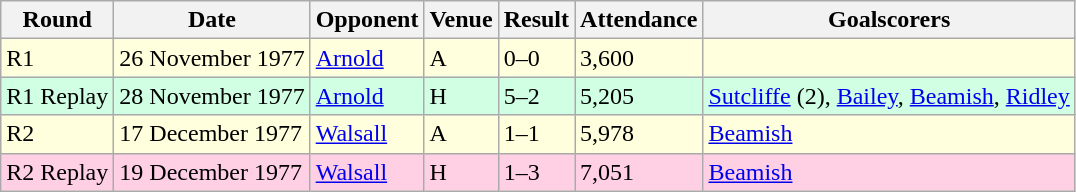<table class="wikitable">
<tr>
<th>Round</th>
<th>Date</th>
<th>Opponent</th>
<th>Venue</th>
<th>Result</th>
<th>Attendance</th>
<th>Goalscorers</th>
</tr>
<tr style="background-color: #ffffdd;">
<td>R1</td>
<td>26 November 1977</td>
<td><a href='#'>Arnold</a></td>
<td>A</td>
<td>0–0</td>
<td>3,600</td>
<td></td>
</tr>
<tr style="background-color: #d0ffe3;">
<td>R1 Replay</td>
<td>28 November 1977</td>
<td><a href='#'>Arnold</a></td>
<td>H</td>
<td>5–2</td>
<td>5,205</td>
<td><a href='#'>Sutcliffe</a> (2), <a href='#'>Bailey</a>, <a href='#'>Beamish</a>, <a href='#'>Ridley</a></td>
</tr>
<tr style="background-color: #ffffdd;">
<td>R2</td>
<td>17 December 1977</td>
<td><a href='#'>Walsall</a></td>
<td>A</td>
<td>1–1</td>
<td>5,978</td>
<td><a href='#'>Beamish</a></td>
</tr>
<tr style="background-color: #ffd0e3;">
<td>R2 Replay</td>
<td>19 December 1977</td>
<td><a href='#'>Walsall</a></td>
<td>H</td>
<td>1–3</td>
<td>7,051</td>
<td><a href='#'>Beamish</a></td>
</tr>
</table>
